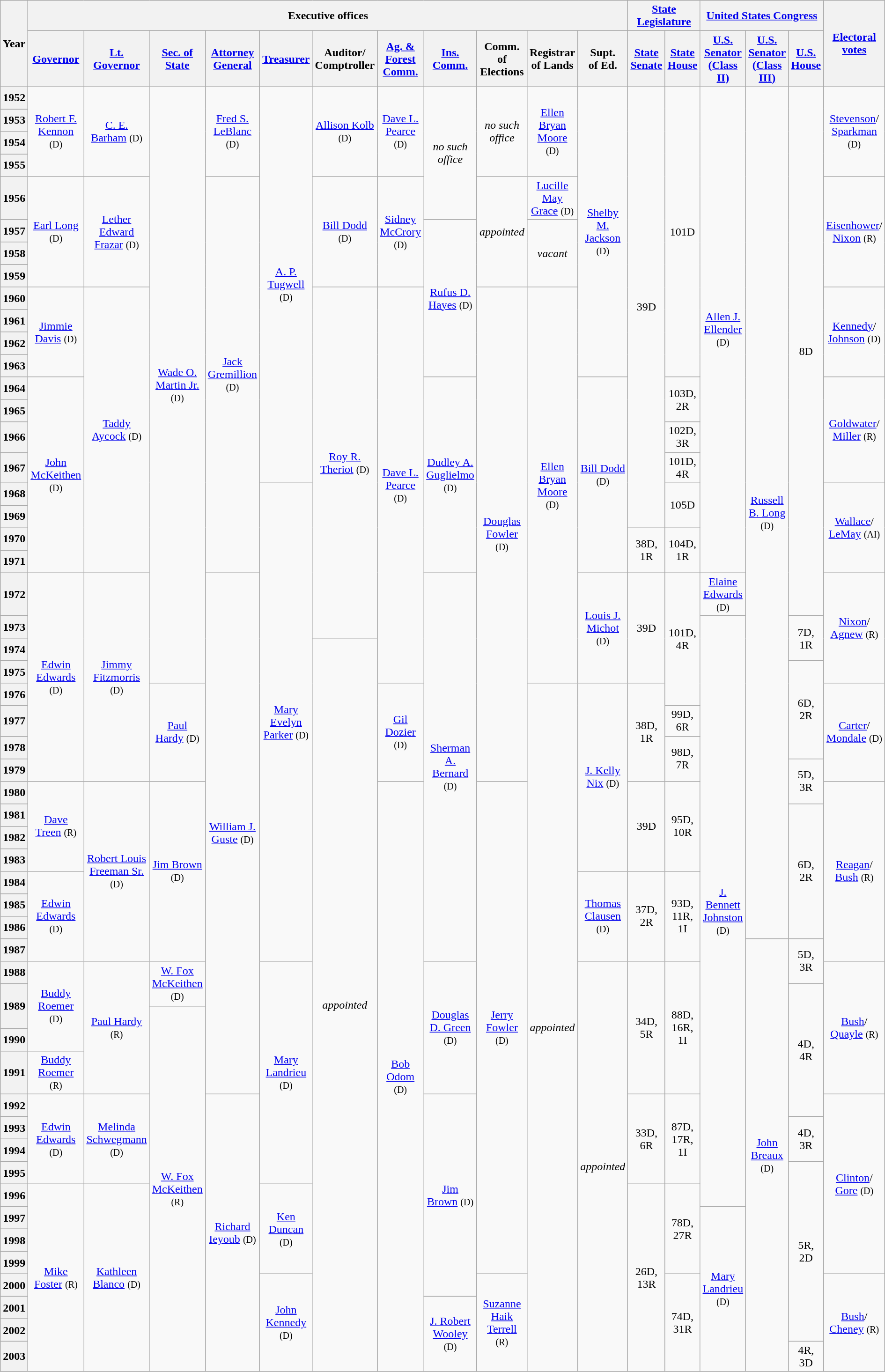<table class="wikitable sortable sticky-header-multi" style="text-align:center">
<tr>
<th rowspan=2 class=unsortable>Year</th>
<th colspan="11">Executive offices</th>
<th colspan=2><a href='#'>State Legislature</a></th>
<th colspan=3><a href='#'>United States Congress</a></th>
<th rowspan=2  class=unsortable><a href='#'>Electoral<br>votes</a></th>
</tr>
<tr style="height:2em">
<th class=unsortable><a href='#'>Governor</a></th>
<th class=unsortable><a href='#'>Lt. Governor</a></th>
<th class=unsortable><a href='#'>Sec. of State</a></th>
<th class=unsortable><a href='#'>Attorney<br>General</a></th>
<th class=unsortable><a href='#'>Treasurer</a></th>
<th class=unsortable>Auditor/<br>Comptroller</th>
<th class=unsortable><a href='#'>Ag. & Forest<br>Comm.</a></th>
<th class=unsortable><a href='#'>Ins. Comm.</a></th>
<th class=unsortable>Comm. of<br>Elections</th>
<th class=unsortable>Registrar<br>of Lands</th>
<th class=unsortable>Supt.<br>of Ed.</th>
<th class=unsortable><a href='#'>State<br>Senate</a></th>
<th class=unsortable><a href='#'>State House</a></th>
<th class=unsortable><a href='#'>U.S. Senator<br>(Class II)</a></th>
<th class=unsortable><a href='#'>U.S. Senator<br>(Class III)</a></th>
<th class=unsortable><a href='#'>U.S. House</a></th>
</tr>
<tr style="height:2em">
<th>1952</th>
<td rowspan=4 ><a href='#'>Robert F. Kennon</a> <small>(D)</small></td>
<td rowspan=4 ><a href='#'>C. E. Barham</a> <small>(D)</small></td>
<td rowspan=24 ><a href='#'>Wade O. Martin Jr.</a> <small>(D)</small></td>
<td rowspan=4 ><a href='#'>Fred S. LeBlanc</a> <small>(D)</small></td>
<td rowspan=16 ><a href='#'>A. P. Tugwell</a> <small>(D)</small></td>
<td rowspan=4 ><a href='#'>Allison Kolb</a> <small>(D)</small></td>
<td rowspan=4 ><a href='#'>Dave L. Pearce</a> <small>(D)</small></td>
<td rowspan=5><em>no such office</em></td>
<td rowspan=4><em>no such office</em></td>
<td rowspan=4 ><a href='#'>Ellen Bryan<br>Moore</a> <small>(D)</small></td>
<td rowspan=12 ><a href='#'>Shelby M.<br>Jackson</a> <small>(D)</small></td>
<td rowspan=18 >39D</td>
<td rowspan=12 >101D</td>
<td rowspan=20 ><a href='#'>Allen J. Ellender</a> <small>(D)</small> </td>
<td rowspan=35 ><a href='#'>Russell B. Long</a> <small>(D)</small></td>
<td rowspan=21 >8D</td>
<td rowspan=4 ><a href='#'>Stevenson</a>/<br><a href='#'>Sparkman</a> <small>(D)</small> </td>
</tr>
<tr style="height:2em">
<th>1953</th>
</tr>
<tr style="height:2em">
<th>1954</th>
</tr>
<tr style="height:2em">
<th>1955</th>
</tr>
<tr style="height:2em">
<th>1956</th>
<td rowspan=4 ><a href='#'>Earl Long</a> <small>(D)</small></td>
<td rowspan=4 ><a href='#'>Lether Edward Frazar</a> <small>(D)</small></td>
<td rowspan=16 ><a href='#'>Jack Gremillion</a> <small>(D)</small></td>
<td rowspan=4 ><a href='#'>Bill Dodd</a> <small>(D)</small></td>
<td rowspan=4 ><a href='#'>Sidney McCrory</a> <small>(D)</small></td>
<td rowspan=4><em>appointed</em></td>
<td><a href='#'>Lucille May Grace</a> <small>(D)</small></td>
<td rowspan=4 ><a href='#'>Eisenhower</a>/<br><a href='#'>Nixon</a> <small>(R)</small> </td>
</tr>
<tr style="height:2em">
<th>1957</th>
<td rowspan=7 ><a href='#'>Rufus D. Hayes</a> <small>(D)</small></td>
<td rowspan=3><em>vacant</em></td>
</tr>
<tr style="height:2em">
<th>1958</th>
</tr>
<tr style="height:2em">
<th>1959</th>
</tr>
<tr style="height:2em">
<th>1960</th>
<td rowspan=4 ><a href='#'>Jimmie Davis</a> <small>(D)</small></td>
<td rowspan=12 ><a href='#'>Taddy Aycock</a> <small>(D)</small></td>
<td rowspan=14 ><a href='#'>Roy R. Theriot</a> <small>(D)</small></td>
<td rowspan=16 ><a href='#'>Dave L. Pearce</a> <small>(D)</small></td>
<td rowspan=20 ><a href='#'>Douglas Fowler</a> <small>(D)</small></td>
<td rowspan=16 ><a href='#'>Ellen Bryan<br>Moore</a> <small>(D)</small></td>
<td rowspan=4 ><a href='#'>Kennedy</a>/<br><a href='#'>Johnson</a> <small>(D)</small> </td>
</tr>
<tr style="height:2em">
<th>1961</th>
</tr>
<tr style="height:2em">
<th>1962</th>
</tr>
<tr style="height:2em">
<th>1963</th>
</tr>
<tr style="height:2em">
<th>1964</th>
<td rowspan=8 ><a href='#'>John McKeithen</a> <small>(D)</small></td>
<td rowspan=8 ><a href='#'>Dudley A. Guglielmo</a> <small>(D)</small></td>
<td rowspan=8 ><a href='#'>Bill Dodd</a> <small>(D)</small></td>
<td rowspan=2 >103D, 2R</td>
<td rowspan=4 ><a href='#'>Goldwater</a>/<br><a href='#'>Miller</a> <small>(R)</small> </td>
</tr>
<tr style="height:2em">
<th>1965</th>
</tr>
<tr style="height:2em">
<th>1966</th>
<td>102D, 3R</td>
</tr>
<tr style="height:2em">
<th>1967</th>
<td>101D, 4R</td>
</tr>
<tr style="height:2em">
<th>1968</th>
<td rowspan=20 ><a href='#'>Mary Evelyn Parker</a> <small>(D)</small></td>
<td rowspan=2 >105D</td>
<td rowspan=4 ><a href='#'>Wallace</a>/<br><a href='#'>LeMay</a> <small>(AI)</small> </td>
</tr>
<tr style="height:2em">
<th>1969</th>
</tr>
<tr style="height:2em">
<th>1970</th>
<td rowspan=2 >38D, 1R</td>
<td rowspan=2 >104D, 1R</td>
</tr>
<tr style="height:2em">
<th>1971</th>
</tr>
<tr style="height:2em">
<th>1972</th>
<td rowspan=8 ><a href='#'>Edwin Edwards</a> <small>(D)</small></td>
<td rowspan=8 ><a href='#'>Jimmy Fitzmorris</a> <small>(D)</small></td>
<td rowspan=21 ><a href='#'>William J. Guste</a> <small>(D)</small></td>
<td rowspan=16 ><a href='#'>Sherman A. Bernard</a> <small>(D)</small></td>
<td rowspan=4 ><a href='#'>Louis J. Michot</a> <small>(D)</small></td>
<td rowspan=4 >39D</td>
<td rowspan=5 >101D, 4R</td>
<td><a href='#'>Elaine Edwards</a> <small>(D)</small></td>
<td rowspan=4 ><a href='#'>Nixon</a>/<br><a href='#'>Agnew</a> <small>(R)</small> </td>
</tr>
<tr style="height:2em">
<th>1973</th>
<td rowspan=25 ><a href='#'>J. Bennett Johnston</a> <small>(D)</small></td>
<td rowspan=2 >7D, 1R</td>
</tr>
<tr style="height:2em">
<th>1974</th>
<td rowspan=31><em>appointed</em></td>
</tr>
<tr style="height:2em">
<th>1975</th>
<td rowspan=4 >6D, 2R</td>
</tr>
<tr style="height:2em">
<th>1976</th>
<td rowspan=4 ><a href='#'>Paul Hardy</a> <small>(D)</small></td>
<td rowspan=4 ><a href='#'>Gil Dozier</a> <small>(D)</small></td>
<td rowspan=29><em>appointed</em></td>
<td rowspan=8 ><a href='#'>J. Kelly Nix</a> <small>(D)</small></td>
<td rowspan=4 >38D, 1R</td>
<td rowspan=4 ><a href='#'>Carter</a>/<br><a href='#'>Mondale</a> <small>(D)</small> </td>
</tr>
<tr style="height:2em">
<th>1977</th>
<td>99D, 6R</td>
</tr>
<tr style="height:2em">
<th>1978</th>
<td rowspan=2 >98D, 7R</td>
</tr>
<tr style="height:2em">
<th>1979</th>
<td rowspan=2 >5D, 3R</td>
</tr>
<tr style="height:2em">
<th>1980</th>
<td rowspan=4 ><a href='#'>Dave Treen</a> <small>(R)</small></td>
<td rowspan=8 ><a href='#'>Robert Louis<br>Freeman Sr.</a> <small>(D)</small></td>
<td rowspan=8 ><a href='#'>Jim Brown</a> <small>(D)</small></td>
<td rowspan=25 ><a href='#'>Bob Odom</a> <small>(D)</small></td>
<td rowspan=21 ><a href='#'>Jerry Fowler</a> <small>(D)</small></td>
<td rowspan=4 >39D</td>
<td rowspan=4 >95D, 10R</td>
<td rowspan=8 ><a href='#'>Reagan</a>/<br><a href='#'>Bush</a> <small>(R)</small> </td>
</tr>
<tr style="height:2em">
<th>1981</th>
<td rowspan=6 >6D, 2R</td>
</tr>
<tr style="height:2em">
<th>1982</th>
</tr>
<tr style="height:2em">
<th>1983</th>
</tr>
<tr style="height:2em">
<th>1984</th>
<td rowspan=4 ><a href='#'>Edwin Edwards</a> <small>(D)</small></td>
<td rowspan=4 ><a href='#'>Thomas Clausen</a> <small>(D)</small></td>
<td rowspan=4 >37D, 2R</td>
<td rowspan=4 >93D, 11R, 1I</td>
</tr>
<tr style="height:2em">
<th>1985</th>
</tr>
<tr style="height:2em">
<th>1986</th>
</tr>
<tr style="height:2em">
<th>1987</th>
<td rowspan=18 ><a href='#'>John Breaux</a> <small>(D)</small></td>
<td rowspan=2 >5D, 3R</td>
</tr>
<tr style="height:2em">
<th>1988</th>
<td rowspan=4 ><a href='#'>Buddy Roemer</a> <small>(D)</small></td>
<td rowspan=5 ><a href='#'>Paul Hardy</a> <small>(R)</small></td>
<td rowspan=2 ><a href='#'>W. Fox McKeithen</a> <small>(D)</small></td>
<td rowspan=9 ><a href='#'>Mary Landrieu</a> <small>(D)</small></td>
<td rowspan=5 ><a href='#'>Douglas D. Green</a> <small>(D)</small></td>
<td rowspan=17><em>appointed</em></td>
<td rowspan=5 >34D, 5R</td>
<td rowspan=5 >88D, 16R, 1I</td>
<td rowspan=5 ><a href='#'>Bush</a>/<br><a href='#'>Quayle</a> <small>(R)</small> </td>
</tr>
<tr style="height:2em">
<th rowspan=2>1989</th>
<td rowspan=5 >4D, 4R</td>
</tr>
<tr style="height:2em">
<td rowspan=15 ><a href='#'>W. Fox McKeithen</a> <small>(R)</small></td>
</tr>
<tr style="height:2em">
<th>1990</th>
</tr>
<tr style="height:2em">
<th>1991</th>
<td><a href='#'>Buddy Roemer</a> <small>(R)</small></td>
</tr>
<tr style="height:2em">
<th>1992</th>
<td rowspan=4 ><a href='#'>Edwin Edwards</a> <small>(D)</small></td>
<td rowspan=4 ><a href='#'>Melinda Schwegmann</a> <small>(D)</small></td>
<td rowspan=12 ><a href='#'>Richard Ieyoub</a> <small>(D)</small></td>
<td rowspan=9 ><a href='#'>Jim Brown</a> <small>(D)</small></td>
<td rowspan=4 >33D, 6R</td>
<td rowspan=4 >87D, 17R, 1I</td>
<td rowspan=8 ><a href='#'>Clinton</a>/<br><a href='#'>Gore</a> <small>(D)</small> </td>
</tr>
<tr style="height:2em">
<th>1993</th>
<td rowspan=2 >4D, 3R</td>
</tr>
<tr style="height:2em">
<th>1994</th>
</tr>
<tr style="height:2em">
<th>1995</th>
<td rowspan=8 >5R, 2D</td>
</tr>
<tr style="height:2em">
<th>1996</th>
<td rowspan=8 ><a href='#'>Mike Foster</a> <small>(R)</small></td>
<td rowspan=8 ><a href='#'>Kathleen Blanco</a> <small>(D)</small></td>
<td rowspan=4 ><a href='#'>Ken Duncan</a> <small>(D)</small></td>
<td rowspan=8 >26D, 13R</td>
<td rowspan=4 >78D, 27R</td>
</tr>
<tr style="height:2em">
<th>1997</th>
<td rowspan=7 ><a href='#'>Mary Landrieu</a> <small>(D)</small></td>
</tr>
<tr style="height:2em">
<th>1998</th>
</tr>
<tr style="height:2em">
<th>1999</th>
</tr>
<tr style="height:2em">
<th>2000</th>
<td rowspan=4 ><a href='#'>John Kennedy</a> <small>(D)</small></td>
<td rowspan=4 ><a href='#'>Suzanne Haik<br>Terrell</a> <small>(R)</small></td>
<td rowspan=4 >74D, 31R</td>
<td rowspan=4 ><a href='#'>Bush</a>/<br><a href='#'>Cheney</a> <small>(R)</small> </td>
</tr>
<tr style="height:2em">
<th>2001</th>
<td rowspan=3 ><a href='#'>J. Robert Wooley</a> <small>(D)</small></td>
</tr>
<tr style="height:2em">
<th>2002</th>
</tr>
<tr style="height:2em">
<th>2003</th>
<td>4R, 3D</td>
</tr>
</table>
